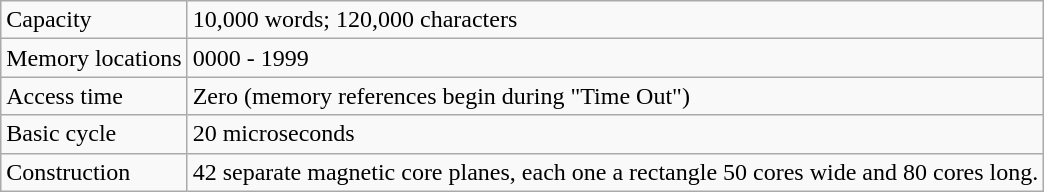<table class="wikitable">
<tr>
<td>Capacity</td>
<td>10,000 words; 120,000 characters</td>
</tr>
<tr>
<td>Memory locations</td>
<td>0000 - 1999</td>
</tr>
<tr>
<td>Access time</td>
<td>Zero (memory references begin during "Time Out")</td>
</tr>
<tr>
<td>Basic cycle</td>
<td>20 microseconds</td>
</tr>
<tr>
<td>Construction</td>
<td>42 separate magnetic core planes, each one a rectangle 50 cores wide and 80 cores long.</td>
</tr>
</table>
